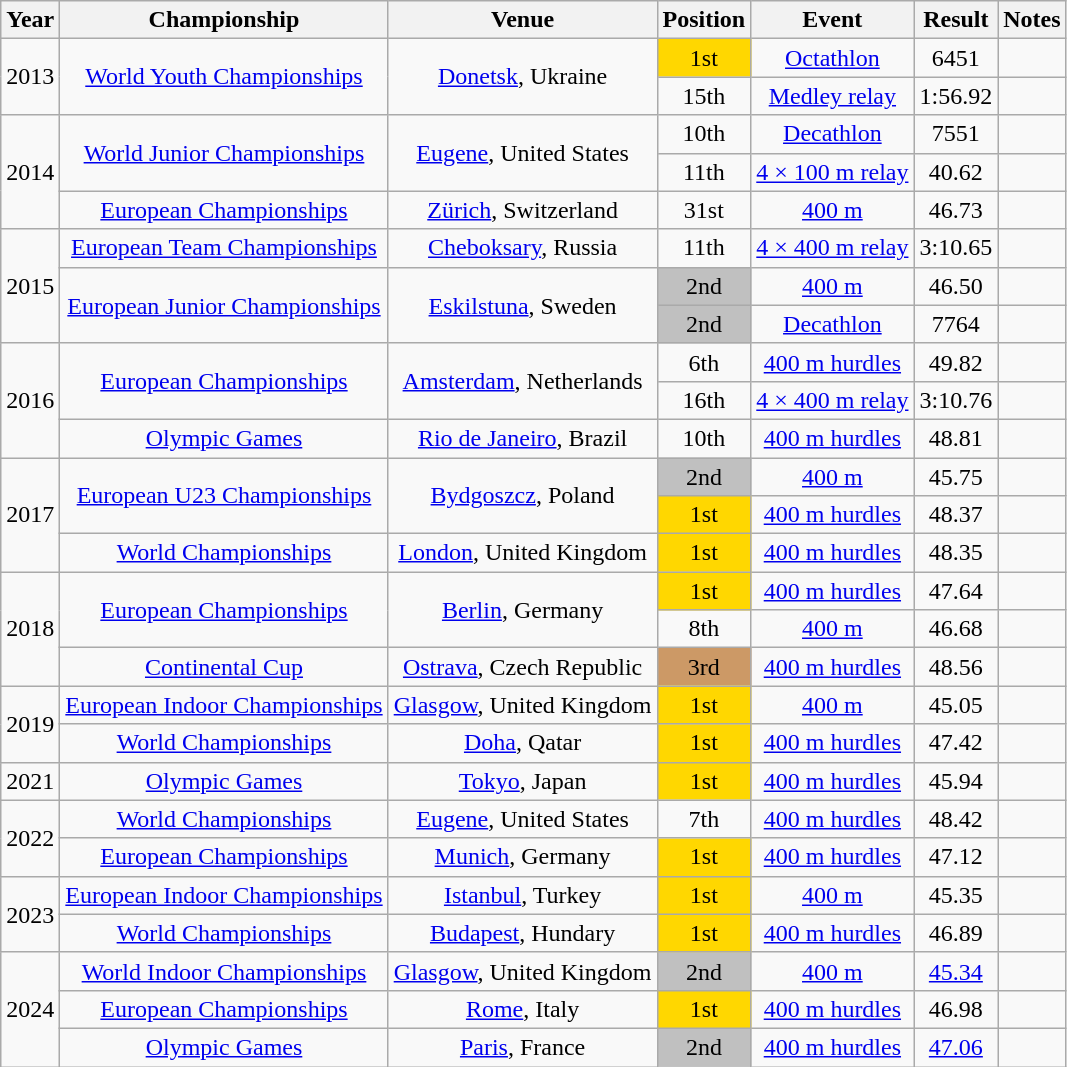<table class="wikitable sortable" style=text-align:center>
<tr>
<th>Year</th>
<th>Championship</th>
<th>Venue</th>
<th>Position</th>
<th>Event</th>
<th>Result</th>
<th>Notes</th>
</tr>
<tr>
<td rowspan=2>2013</td>
<td rowspan=2><a href='#'>World Youth Championships</a></td>
<td rowspan=2><a href='#'>Donetsk</a>, Ukraine</td>
<td bgcolor=gold>1st</td>
<td data-sort-value="athlon 8"><a href='#'>Octathlon</a></td>
<td>6451</td>
<td></td>
</tr>
<tr>
<td>15th</td>
<td data-sort-value="800 relay medley"><a href='#'>Medley relay</a></td>
<td data-sort-value=116.92>1:56.92</td>
<td></td>
</tr>
<tr>
<td rowspan=3>2014</td>
<td rowspan=2><a href='#'>World Junior Championships</a></td>
<td rowspan=2><a href='#'>Eugene</a>, United States</td>
<td>10th</td>
<td data-sort-value="athlon 10"><a href='#'>Decathlon</a></td>
<td>7551</td>
<td></td>
</tr>
<tr>
<td>11th</td>
<td data-sort-value="400 relay"><a href='#'>4 × 100 m relay</a></td>
<td>40.62</td>
<td></td>
</tr>
<tr>
<td><a href='#'>European Championships</a></td>
<td><a href='#'>Zürich</a>, Switzerland</td>
<td>31st</td>
<td><a href='#'>400 m</a></td>
<td>46.73</td>
<td></td>
</tr>
<tr>
<td rowspan=3>2015</td>
<td><a href='#'>European Team Championships</a></td>
<td><a href='#'>Cheboksary</a>, Russia</td>
<td>11th</td>
<td data-sort-value="1600 relay"><a href='#'>4 × 400 m relay</a></td>
<td data-sort-value=190.65>3:10.65</td>
<td></td>
</tr>
<tr>
<td rowspan=2><a href='#'>European Junior Championships</a></td>
<td rowspan=2><a href='#'>Eskilstuna</a>, Sweden</td>
<td bgcolor=silver>2nd</td>
<td><a href='#'>400 m</a></td>
<td>46.50</td>
<td></td>
</tr>
<tr>
<td bgcolor=silver>2nd</td>
<td data-sort-value="athlon 10"><a href='#'>Decathlon</a></td>
<td>7764</td>
<td></td>
</tr>
<tr>
<td rowspan=3>2016</td>
<td rowspan=2><a href='#'>European Championships</a></td>
<td rowspan=2><a href='#'>Amsterdam</a>, Netherlands</td>
<td>6th</td>
<td><a href='#'>400 m hurdles</a></td>
<td>49.82</td>
<td></td>
</tr>
<tr>
<td>16th</td>
<td data-sort-value="1600 relay"><a href='#'>4 × 400 m relay</a></td>
<td data-sort-value=190.76>3:10.76</td>
<td></td>
</tr>
<tr>
<td><a href='#'>Olympic Games</a></td>
<td><a href='#'>Rio de Janeiro</a>, Brazil</td>
<td>10th</td>
<td><a href='#'>400 m hurdles</a></td>
<td>48.81</td>
<td></td>
</tr>
<tr>
<td rowspan=3>2017</td>
<td rowspan=2><a href='#'>European U23 Championships</a></td>
<td rowspan=2><a href='#'>Bydgoszcz</a>, Poland</td>
<td bgcolor=silver>2nd</td>
<td><a href='#'>400 m</a></td>
<td>45.75</td>
<td></td>
</tr>
<tr>
<td bgcolor=gold>1st</td>
<td><a href='#'>400 m hurdles</a></td>
<td>48.37</td>
<td></td>
</tr>
<tr>
<td><a href='#'>World Championships</a></td>
<td><a href='#'>London</a>, United Kingdom</td>
<td bgcolor=gold>1st</td>
<td><a href='#'>400 m hurdles</a></td>
<td>48.35</td>
<td></td>
</tr>
<tr>
<td rowspan=3>2018</td>
<td rowspan=2><a href='#'>European Championships</a></td>
<td rowspan=2><a href='#'>Berlin</a>, Germany</td>
<td bgcolor=gold>1st</td>
<td><a href='#'>400 m hurdles</a></td>
<td>47.64</td>
<td></td>
</tr>
<tr>
<td>8th</td>
<td><a href='#'>400 m</a></td>
<td>46.68</td>
<td></td>
</tr>
<tr>
<td><a href='#'>Continental Cup</a></td>
<td><a href='#'>Ostrava</a>, Czech Republic</td>
<td bgcolor=cc9966>3rd</td>
<td><a href='#'>400 m hurdles</a></td>
<td>48.56</td>
<td></td>
</tr>
<tr>
<td rowspan=2>2019</td>
<td><a href='#'>European Indoor Championships</a></td>
<td><a href='#'>Glasgow</a>, United Kingdom</td>
<td bgcolor=gold>1st</td>
<td><a href='#'>400 m</a></td>
<td>45.05</td>
<td></td>
</tr>
<tr>
<td><a href='#'>World Championships</a></td>
<td><a href='#'>Doha</a>, Qatar</td>
<td bgcolor=gold>1st</td>
<td><a href='#'>400 m hurdles</a></td>
<td>47.42</td>
<td></td>
</tr>
<tr>
<td>2021</td>
<td><a href='#'>Olympic Games</a></td>
<td><a href='#'>Tokyo</a>, Japan</td>
<td bgcolor=gold>1st</td>
<td><a href='#'>400 m hurdles</a></td>
<td>45.94</td>
<td><strong></strong></td>
</tr>
<tr>
<td rowspan=2>2022</td>
<td><a href='#'>World Championships</a></td>
<td><a href='#'>Eugene</a>, United States</td>
<td>7th</td>
<td><a href='#'>400 m hurdles</a></td>
<td>48.42</td>
<td></td>
</tr>
<tr>
<td><a href='#'>European Championships</a></td>
<td><a href='#'>Munich</a>, Germany</td>
<td bgcolor=gold>1st</td>
<td><a href='#'>400 m hurdles</a></td>
<td>47.12</td>
<td><strong></strong></td>
</tr>
<tr>
<td rowspan=2>2023</td>
<td><a href='#'>European Indoor Championships</a></td>
<td><a href='#'>Istanbul</a>, Turkey</td>
<td bgcolor=gold>1st</td>
<td><a href='#'>400 m</a></td>
<td>45.35</td>
<td></td>
</tr>
<tr>
<td><a href='#'>World Championships</a></td>
<td><a href='#'>Budapest</a>, Hundary</td>
<td bgcolor=gold>1st</td>
<td><a href='#'>400 m hurdles</a></td>
<td>46.89</td>
<td></td>
</tr>
<tr>
<td rowspan="3">2024</td>
<td><a href='#'>World Indoor Championships</a></td>
<td><a href='#'>Glasgow</a>, United Kingdom</td>
<td bgcolor=silver>2nd</td>
<td><a href='#'>400 m</a></td>
<td><a href='#'>45.34</a></td>
</tr>
<tr>
<td><a href='#'>European Championships</a></td>
<td><a href='#'>Rome</a>, Italy</td>
<td bgcolor=gold>1st</td>
<td><a href='#'>400 m hurdles</a></td>
<td>46.98</td>
<td><strong></strong></td>
</tr>
<tr>
<td><a href='#'>Olympic Games</a></td>
<td><a href='#'>Paris</a>, France</td>
<td bgcolor=silver>2nd</td>
<td><a href='#'>400 m hurdles</a></td>
<td><a href='#'>47.06</a></td>
</tr>
</table>
